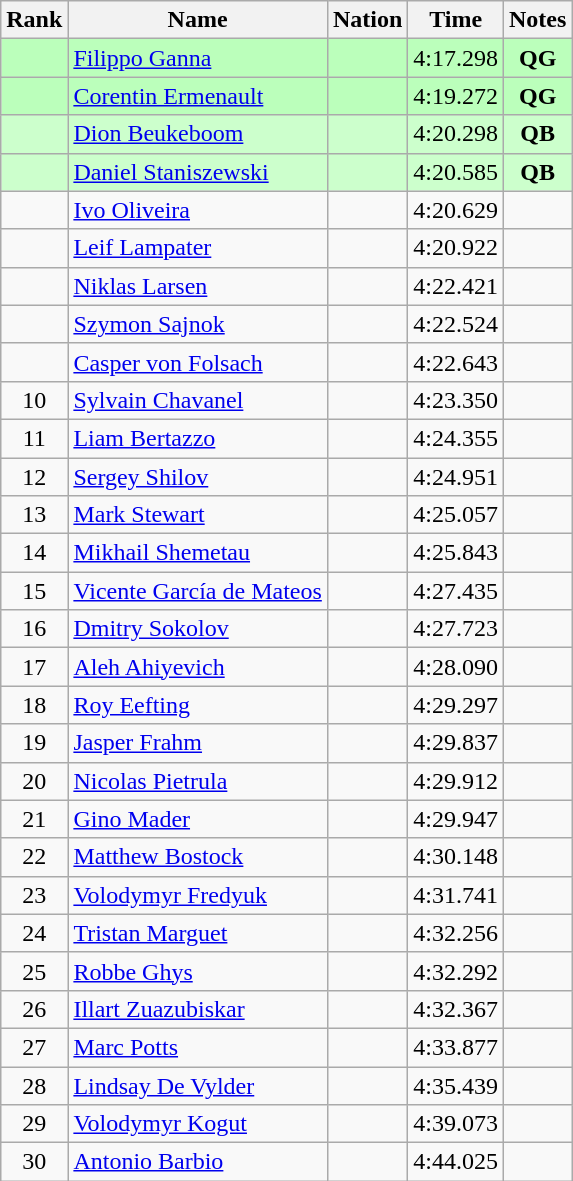<table class="wikitable sortable" style="text-align:center">
<tr>
<th>Rank</th>
<th>Name</th>
<th>Nation</th>
<th>Time</th>
<th>Notes</th>
</tr>
<tr bgcolor=bbffbb>
<td></td>
<td align=left><a href='#'>Filippo Ganna</a></td>
<td align=left></td>
<td>4:17.298</td>
<td><strong>QG</strong></td>
</tr>
<tr bgcolor=bbffbb>
<td></td>
<td align=left><a href='#'>Corentin Ermenault</a></td>
<td align=left></td>
<td>4:19.272</td>
<td><strong>QG</strong></td>
</tr>
<tr bgcolor=ccffcc>
<td></td>
<td align=left><a href='#'>Dion Beukeboom</a></td>
<td align=left></td>
<td>4:20.298</td>
<td><strong>QB</strong></td>
</tr>
<tr bgcolor=ccffcc>
<td></td>
<td align=left><a href='#'>Daniel Staniszewski</a></td>
<td align=left></td>
<td>4:20.585</td>
<td><strong>QB</strong></td>
</tr>
<tr>
<td></td>
<td align=left><a href='#'>Ivo Oliveira</a></td>
<td align=left></td>
<td>4:20.629</td>
<td></td>
</tr>
<tr>
<td></td>
<td align=left><a href='#'>Leif Lampater</a></td>
<td align=left></td>
<td>4:20.922</td>
<td></td>
</tr>
<tr>
<td></td>
<td align=left><a href='#'>Niklas Larsen</a></td>
<td align=left></td>
<td>4:22.421</td>
<td></td>
</tr>
<tr>
<td></td>
<td align=left><a href='#'>Szymon Sajnok</a></td>
<td align=left></td>
<td>4:22.524</td>
<td></td>
</tr>
<tr>
<td></td>
<td align=left><a href='#'>Casper von Folsach</a></td>
<td align=left></td>
<td>4:22.643</td>
<td></td>
</tr>
<tr>
<td>10</td>
<td align=left><a href='#'>Sylvain Chavanel</a></td>
<td align=left></td>
<td>4:23.350</td>
<td></td>
</tr>
<tr>
<td>11</td>
<td align=left><a href='#'>Liam Bertazzo</a></td>
<td align=left></td>
<td>4:24.355</td>
<td></td>
</tr>
<tr>
<td>12</td>
<td align=left><a href='#'>Sergey Shilov</a></td>
<td align=left></td>
<td>4:24.951</td>
<td></td>
</tr>
<tr>
<td>13</td>
<td align=left><a href='#'>Mark Stewart</a></td>
<td align=left></td>
<td>4:25.057</td>
<td></td>
</tr>
<tr>
<td>14</td>
<td align=left><a href='#'>Mikhail Shemetau</a></td>
<td align=left></td>
<td>4:25.843</td>
<td></td>
</tr>
<tr>
<td>15</td>
<td align=left><a href='#'>Vicente García de Mateos</a></td>
<td align=left></td>
<td>4:27.435</td>
<td></td>
</tr>
<tr>
<td>16</td>
<td align=left><a href='#'>Dmitry Sokolov</a></td>
<td align=left></td>
<td>4:27.723</td>
<td></td>
</tr>
<tr>
<td>17</td>
<td align=left><a href='#'>Aleh Ahiyevich</a></td>
<td align=left></td>
<td>4:28.090</td>
<td></td>
</tr>
<tr>
<td>18</td>
<td align=left><a href='#'>Roy Eefting</a></td>
<td align=left></td>
<td>4:29.297</td>
<td></td>
</tr>
<tr>
<td>19</td>
<td align=left><a href='#'>Jasper Frahm</a></td>
<td align=left></td>
<td>4:29.837</td>
<td></td>
</tr>
<tr>
<td>20</td>
<td align=left><a href='#'>Nicolas Pietrula</a></td>
<td align=left></td>
<td>4:29.912</td>
<td></td>
</tr>
<tr>
<td>21</td>
<td align=left><a href='#'>Gino Mader</a></td>
<td align=left></td>
<td>4:29.947</td>
<td></td>
</tr>
<tr>
<td>22</td>
<td align=left><a href='#'>Matthew Bostock</a></td>
<td align=left></td>
<td>4:30.148</td>
<td></td>
</tr>
<tr>
<td>23</td>
<td align=left><a href='#'>Volodymyr Fredyuk</a></td>
<td align=left></td>
<td>4:31.741</td>
<td></td>
</tr>
<tr>
<td>24</td>
<td align=left><a href='#'>Tristan Marguet</a></td>
<td align=left></td>
<td>4:32.256</td>
<td></td>
</tr>
<tr>
<td>25</td>
<td align=left><a href='#'>Robbe Ghys</a></td>
<td align=left></td>
<td>4:32.292</td>
<td></td>
</tr>
<tr>
<td>26</td>
<td align=left><a href='#'>Illart Zuazubiskar</a></td>
<td align=left></td>
<td>4:32.367</td>
<td></td>
</tr>
<tr>
<td>27</td>
<td align=left><a href='#'>Marc Potts</a></td>
<td align=left></td>
<td>4:33.877</td>
<td></td>
</tr>
<tr>
<td>28</td>
<td align=left><a href='#'>Lindsay De Vylder</a></td>
<td align=left></td>
<td>4:35.439</td>
<td></td>
</tr>
<tr>
<td>29</td>
<td align=left><a href='#'>Volodymyr Kogut</a></td>
<td align=left></td>
<td>4:39.073</td>
<td></td>
</tr>
<tr>
<td>30</td>
<td align=left><a href='#'>Antonio Barbio</a></td>
<td align=left></td>
<td>4:44.025</td>
<td></td>
</tr>
</table>
